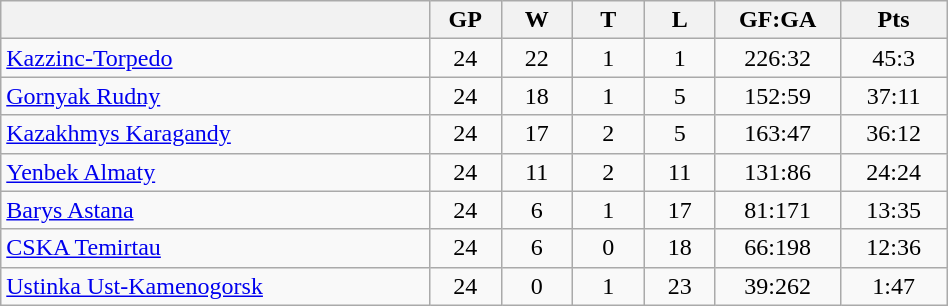<table class="wikitable" width="50%">
<tr>
<th width="30%" bgcolor="#e0e0e0"></th>
<th width="5%" bgcolor="#e0e0e0">GP</th>
<th width="5%" bgcolor="#e0e0e0">W</th>
<th width="5%" bgcolor="#e0e0e0">T</th>
<th width="5%" bgcolor="#e0e0e0">L</th>
<th width="7.5%" bgcolor="#e0e0e0">GF:GA</th>
<th width="7.5%" bgcolor="#e0e0e0">Pts</th>
</tr>
<tr align="center">
<td align="left"><a href='#'>Kazzinc-Torpedo</a></td>
<td>24</td>
<td>22</td>
<td>1</td>
<td>1</td>
<td>226:32</td>
<td>45:3</td>
</tr>
<tr align="center">
<td align="left"><a href='#'>Gornyak Rudny</a></td>
<td>24</td>
<td>18</td>
<td>1</td>
<td>5</td>
<td>152:59</td>
<td>37:11</td>
</tr>
<tr align="center">
<td align="left"><a href='#'>Kazakhmys Karagandy</a></td>
<td>24</td>
<td>17</td>
<td>2</td>
<td>5</td>
<td>163:47</td>
<td>36:12</td>
</tr>
<tr align="center">
<td align="left"><a href='#'>Yenbek Almaty</a></td>
<td>24</td>
<td>11</td>
<td>2</td>
<td>11</td>
<td>131:86</td>
<td>24:24</td>
</tr>
<tr align="center">
<td align="left"><a href='#'>Barys Astana</a></td>
<td>24</td>
<td>6</td>
<td>1</td>
<td>17</td>
<td>81:171</td>
<td>13:35</td>
</tr>
<tr align="center">
<td align="left"><a href='#'>CSKA Temirtau</a></td>
<td>24</td>
<td>6</td>
<td>0</td>
<td>18</td>
<td>66:198</td>
<td>12:36</td>
</tr>
<tr align="center">
<td align="left"><a href='#'>Ustinka Ust-Kamenogorsk</a></td>
<td>24</td>
<td>0</td>
<td>1</td>
<td>23</td>
<td>39:262</td>
<td>1:47</td>
</tr>
</table>
